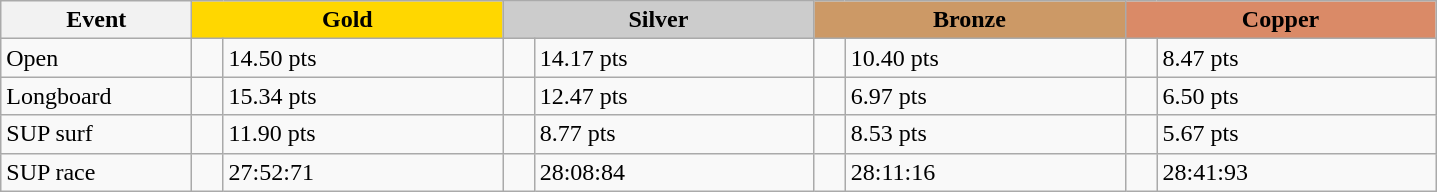<table class=wikitable>
<tr>
<th width=120px>Event</th>
<th style="background:#FFD700" width=200px colspan=2>Gold</th>
<th style="background:#CCCCCC" width=200px colspan=2>Silver</th>
<th style="background:#CC9966" width=200px colspan=2>Bronze</th>
<th style="background:#DA8A67" width=200px colspan=2>Copper</th>
</tr>
<tr>
<td>Open<br></td>
<td></td>
<td>14.50 pts</td>
<td></td>
<td>14.17 pts</td>
<td></td>
<td>10.40 pts</td>
<td></td>
<td>8.47 pts</td>
</tr>
<tr>
<td>Longboard<br></td>
<td></td>
<td>15.34 pts</td>
<td></td>
<td>12.47 pts</td>
<td></td>
<td>6.97 pts</td>
<td></td>
<td>6.50 pts</td>
</tr>
<tr>
<td>SUP surf<br></td>
<td></td>
<td>11.90 pts</td>
<td></td>
<td>8.77 pts</td>
<td></td>
<td>8.53 pts</td>
<td></td>
<td>5.67 pts</td>
</tr>
<tr>
<td>SUP race<br></td>
<td></td>
<td>27:52:71</td>
<td></td>
<td>28:08:84</td>
<td></td>
<td>28:11:16</td>
<td></td>
<td>28:41:93</td>
</tr>
</table>
